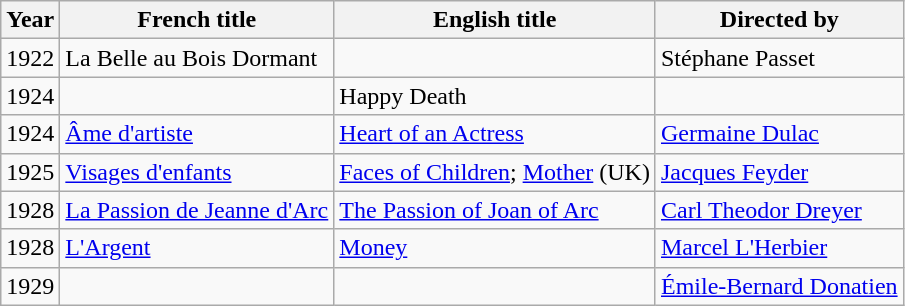<table class="wikitable sortable">
<tr>
<th>Year</th>
<th>French title</th>
<th>English title</th>
<th>Directed by</th>
</tr>
<tr>
<td>1922</td>
<td>La Belle au Bois Dormant</td>
<td></td>
<td>Stéphane Passet</td>
</tr>
<tr>
<td>1924</td>
<td></td>
<td>Happy Death</td>
<td></td>
</tr>
<tr>
<td>1924</td>
<td><a href='#'>Âme d'artiste</a></td>
<td><a href='#'>Heart of an Actress</a></td>
<td><a href='#'>Germaine Dulac</a></td>
</tr>
<tr>
<td>1925</td>
<td><a href='#'>Visages d'enfants</a></td>
<td><a href='#'>Faces of Children</a>; <a href='#'>Mother</a> (UK)</td>
<td><a href='#'>Jacques Feyder</a></td>
</tr>
<tr>
<td>1928</td>
<td><a href='#'>La Passion de Jeanne d'Arc</a></td>
<td><a href='#'>The Passion of Joan of Arc</a></td>
<td><a href='#'>Carl Theodor Dreyer</a></td>
</tr>
<tr>
<td>1928</td>
<td><a href='#'>L'Argent</a></td>
<td><a href='#'>Money</a></td>
<td><a href='#'>Marcel L'Herbier</a></td>
</tr>
<tr>
<td>1929</td>
<td></td>
<td></td>
<td><a href='#'>Émile-Bernard Donatien</a></td>
</tr>
</table>
